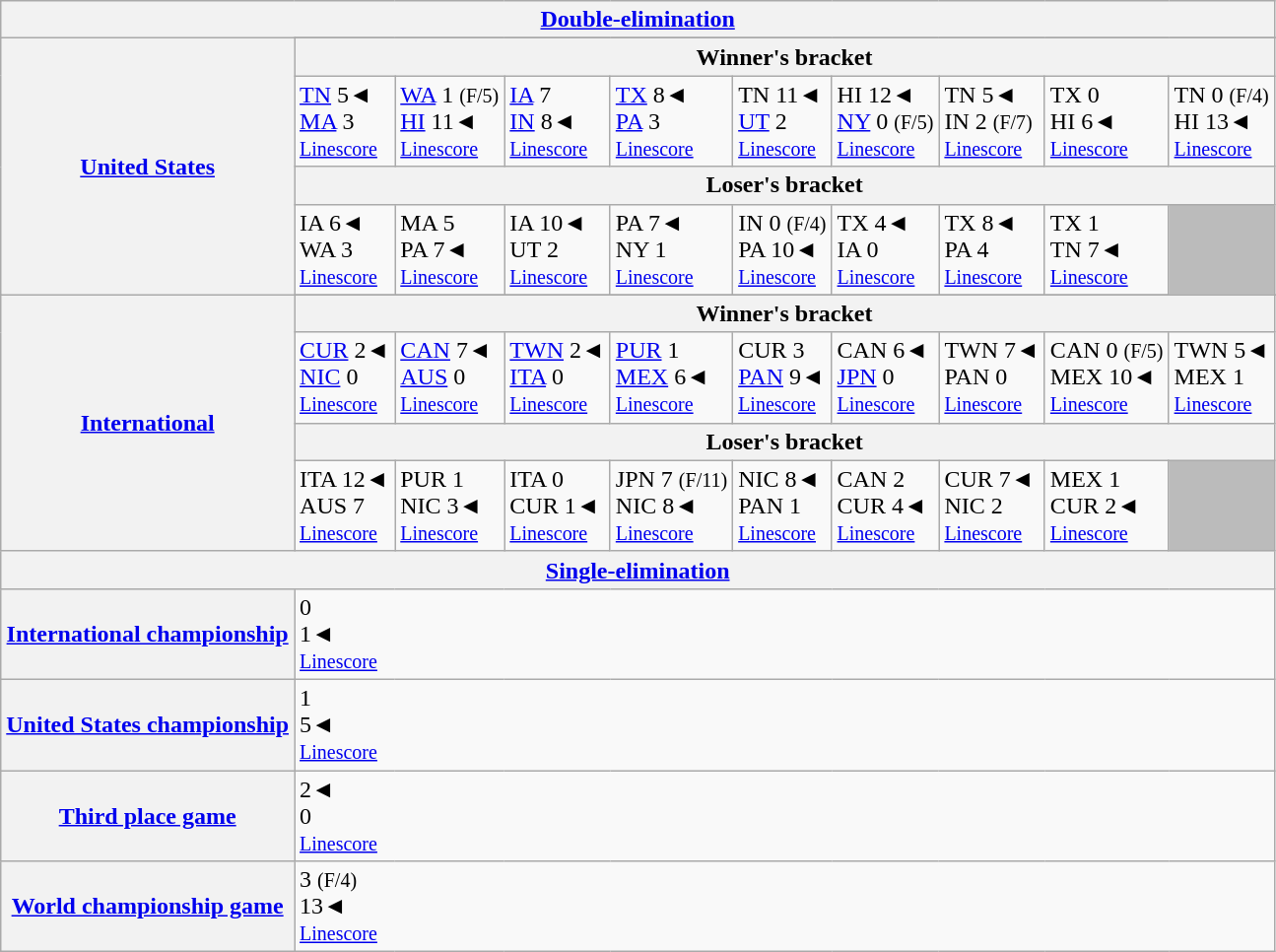<table class="wikitable">
<tr>
<th colspan="10"><a href='#'>Double-elimination</a></th>
</tr>
<tr>
<th rowspan="5"><a href='#'>United States</a></th>
</tr>
<tr>
<th colspan="9">Winner's bracket</th>
</tr>
<tr>
<td> <a href='#'>TN</a> 5◄<br> <a href='#'>MA</a> 3<br><small><a href='#'>Linescore</a></small></td>
<td> <a href='#'>WA</a> 1 <small>(F/5)</small><br> <a href='#'>HI</a> 11◄<br><small><a href='#'>Linescore</a></small></td>
<td> <a href='#'>IA</a> 7<br> <a href='#'>IN</a> 8◄<br><small><a href='#'>Linescore</a></small></td>
<td> <a href='#'>TX</a> 8◄<br> <a href='#'>PA</a> 3<br><small><a href='#'>Linescore</a></small></td>
<td> TN 11◄<br> <a href='#'>UT</a> 2<br><small><a href='#'>Linescore</a></small></td>
<td> HI 12◄<br> <a href='#'>NY</a> 0 <small>(F/5)</small><br><small><a href='#'>Linescore</a></small></td>
<td> TN 5◄<br> IN 2 <small>(F/7)</small><br><small><a href='#'>Linescore</a></small></td>
<td> TX 0<br> HI 6◄<br><small><a href='#'>Linescore</a></small></td>
<td> TN 0 <small>(F/4)</small><br> HI 13◄<br><small><a href='#'>Linescore</a></small></td>
</tr>
<tr>
<th colspan="9">Loser's bracket</th>
</tr>
<tr>
<td> IA 6◄<br> WA 3<br><small><a href='#'>Linescore</a></small></td>
<td> MA 5<br> PA 7◄<br><small><a href='#'>Linescore</a></small></td>
<td> IA 10◄<br> UT 2<br><small><a href='#'>Linescore</a></small></td>
<td> PA 7◄<br> NY 1<br><small><a href='#'>Linescore</a></small></td>
<td> IN 0 <small>(F/4)</small><br> PA 10◄<br><small><a href='#'>Linescore</a></small></td>
<td> TX 4◄<br> IA 0<br><small><a href='#'>Linescore</a></small></td>
<td> TX 8◄<br> PA 4<br><small><a href='#'>Linescore</a></small></td>
<td> TX 1<br> TN 7◄<br><small><a href='#'>Linescore</a></small></td>
<td bgcolor="bbbbbb"> </td>
</tr>
<tr>
<th rowspan="5"><a href='#'>International</a></th>
</tr>
<tr>
<th colspan="9">Winner's bracket</th>
</tr>
<tr>
<td> <a href='#'>CUR</a> 2◄<br> <a href='#'>NIC</a> 0<br><small><a href='#'>Linescore</a></small></td>
<td> <a href='#'>CAN</a> 7◄<br> <a href='#'>AUS</a> 0<br><small><a href='#'>Linescore</a></small></td>
<td> <a href='#'>TWN</a> 2◄<br> <a href='#'>ITA</a> 0<br><small><a href='#'>Linescore</a></small></td>
<td> <a href='#'>PUR</a> 1<br> <a href='#'>MEX</a> 6◄<br><small><a href='#'>Linescore</a></small></td>
<td> CUR 3<br> <a href='#'>PAN</a> 9◄<br><small><a href='#'>Linescore</a></small></td>
<td> CAN 6◄<br> <a href='#'>JPN</a> 0<br><small><a href='#'>Linescore</a></small></td>
<td> TWN 7◄<br> PAN 0<br><small><a href='#'>Linescore</a></small></td>
<td> CAN 0 <small>(F/5)</small><br> MEX 10◄<br><small><a href='#'>Linescore</a></small></td>
<td> TWN 5◄<br> MEX 1<br><small><a href='#'>Linescore</a></small></td>
</tr>
<tr>
<th colspan="9">Loser's bracket</th>
</tr>
<tr>
<td> ITA 12◄<br> AUS 7<br><small><a href='#'>Linescore</a></small></td>
<td> PUR 1<br> NIC 3◄<br><small><a href='#'>Linescore</a></small></td>
<td> ITA 0<br> CUR 1◄<br><small><a href='#'>Linescore</a></small></td>
<td> JPN 7 <small>(F/11)</small><br> NIC 8◄<br><small><a href='#'>Linescore</a></small></td>
<td> NIC 8◄<br> PAN 1<br><small><a href='#'>Linescore</a></small></td>
<td> CAN 2<br> CUR 4◄<br><small><a href='#'>Linescore</a></small></td>
<td> CUR 7◄<br> NIC 2<br><small><a href='#'>Linescore</a></small></td>
<td> MEX 1<br> CUR 2◄<br><small><a href='#'>Linescore</a></small></td>
<td bgcolor="bbbbbb"> </td>
</tr>
<tr>
<th colspan="10"><a href='#'>Single-elimination</a></th>
</tr>
<tr>
<th><a href='#'>International championship</a></th>
<td colspan="10"> 0<br> 1◄<br><small><a href='#'>Linescore</a></small></td>
</tr>
<tr>
<th><a href='#'>United States championship</a></th>
<td colspan="10"> 1<br> 5◄<br><small><a href='#'>Linescore</a></small></td>
</tr>
<tr>
<th><a href='#'>Third place game</a></th>
<td colspan="10"> 2◄<br> 0<br><small><a href='#'>Linescore</a></small></td>
</tr>
<tr>
<th><a href='#'>World championship game</a></th>
<td colspan="10"> 3 <small>(F/4)</small><br> 13◄<br><small><a href='#'>Linescore</a></small></td>
</tr>
</table>
